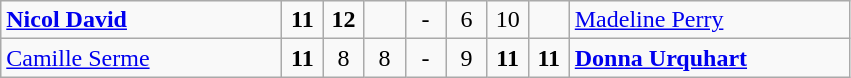<table class="wikitable">
<tr>
<td width=180> <strong><a href='#'>Nicol David</a></strong></td>
<td style="width:20px; text-align:center;"><strong>11</strong></td>
<td style="width:20px; text-align:center;"><strong>12</strong></td>
<td style="width:20px; text-align:center;"></td>
<td style="width:20px; text-align:center;">-</td>
<td style="width:20px; text-align:center;">6</td>
<td style="width:20px; text-align:center;">10</td>
<td style="width:20px; text-align:center;"></td>
<td width=180> <a href='#'>Madeline Perry</a></td>
</tr>
<tr>
<td> <a href='#'>Camille Serme</a></td>
<td style="text-align:center;"><strong>11</strong></td>
<td style="text-align:center;">8</td>
<td style="text-align:center;">8</td>
<td style="text-align:center;">-</td>
<td style="text-align:center;">9</td>
<td style="text-align:center;"><strong>11</strong></td>
<td style="text-align:center;"><strong>11</strong></td>
<td> <strong><a href='#'>Donna Urquhart</a></strong></td>
</tr>
</table>
